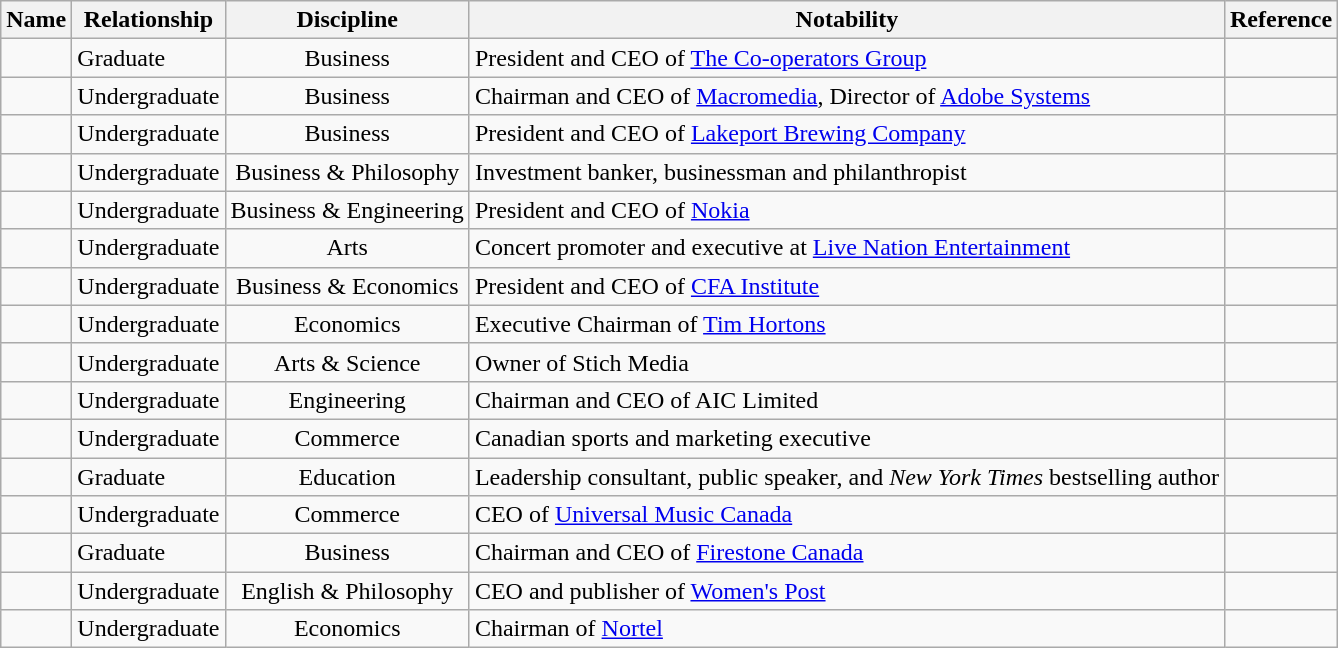<table class="wikitable sortable" border="1">
<tr>
<th>Name</th>
<th>Relationship</th>
<th>Discipline</th>
<th class="unsortable">Notability</th>
<th class="unsortable">Reference</th>
</tr>
<tr>
<td></td>
<td>Graduate</td>
<td align="center">Business</td>
<td>President and CEO of <a href='#'>The Co-operators Group</a></td>
<td align="center"></td>
</tr>
<tr>
<td></td>
<td>Undergraduate</td>
<td align="center">Business</td>
<td>Chairman and CEO of <a href='#'>Macromedia</a>, Director of <a href='#'>Adobe Systems</a></td>
<td align="center"></td>
</tr>
<tr>
<td></td>
<td>Undergraduate</td>
<td align="center">Business</td>
<td>President and CEO of <a href='#'>Lakeport Brewing Company</a></td>
<td align="center"></td>
</tr>
<tr>
<td></td>
<td>Undergraduate</td>
<td align="center">Business & Philosophy</td>
<td>Investment banker, businessman and philanthropist</td>
<td align="center"></td>
</tr>
<tr>
<td></td>
<td>Undergraduate</td>
<td align="center">Business & Engineering</td>
<td>President and CEO of <a href='#'>Nokia</a></td>
<td align="center"></td>
</tr>
<tr>
<td></td>
<td>Undergraduate</td>
<td align="center">Arts</td>
<td>Concert promoter and executive at <a href='#'>Live Nation Entertainment</a></td>
<td align="center"></td>
</tr>
<tr>
<td></td>
<td>Undergraduate</td>
<td align="center">Business & Economics</td>
<td>President and CEO of <a href='#'>CFA Institute</a></td>
<td align="center"></td>
</tr>
<tr>
<td></td>
<td>Undergraduate</td>
<td align="center">Economics</td>
<td>Executive Chairman of <a href='#'>Tim Hortons</a></td>
<td align="center"></td>
</tr>
<tr>
<td></td>
<td>Undergraduate</td>
<td align="center">Arts & Science</td>
<td>Owner of Stich Media</td>
<td align="center"></td>
</tr>
<tr>
<td></td>
<td>Undergraduate</td>
<td align="center">Engineering</td>
<td>Chairman and CEO of AIC Limited</td>
<td align="center"></td>
</tr>
<tr>
<td></td>
<td>Undergraduate</td>
<td align="center">Commerce</td>
<td>Canadian sports and marketing executive</td>
<td align="center"></td>
</tr>
<tr>
<td></td>
<td>Graduate</td>
<td align="center">Education</td>
<td>Leadership consultant, public speaker, and <em>New York Times</em> bestselling author</td>
<td align="center"></td>
</tr>
<tr>
<td></td>
<td>Undergraduate</td>
<td align="center">Commerce</td>
<td>CEO of <a href='#'>Universal Music Canada</a></td>
<td align="center"></td>
</tr>
<tr>
<td></td>
<td>Graduate</td>
<td align="center">Business</td>
<td>Chairman and CEO of <a href='#'>Firestone Canada</a></td>
<td align="center"></td>
</tr>
<tr>
<td></td>
<td>Undergraduate</td>
<td align="center">English & Philosophy</td>
<td>CEO and publisher of <a href='#'>Women's Post</a></td>
<td align="center"></td>
</tr>
<tr>
<td></td>
<td>Undergraduate</td>
<td align="center">Economics</td>
<td>Chairman of <a href='#'>Nortel</a></td>
<td align="center"></td>
</tr>
</table>
